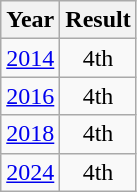<table class="wikitable" style="text-align:center">
<tr>
<th>Year</th>
<th>Result</th>
</tr>
<tr>
<td><a href='#'>2014</a></td>
<td>4th</td>
</tr>
<tr>
<td><a href='#'>2016</a></td>
<td>4th</td>
</tr>
<tr>
<td><a href='#'>2018</a></td>
<td>4th</td>
</tr>
<tr>
<td><a href='#'>2024</a></td>
<td>4th</td>
</tr>
</table>
